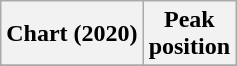<table class="wikitable plainrowheaders" style="text-align:center;">
<tr>
<th>Chart (2020)</th>
<th>Peak<br>position</th>
</tr>
<tr>
</tr>
</table>
